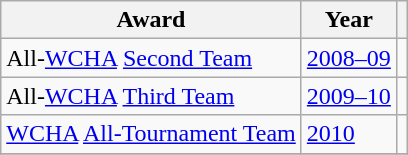<table class="wikitable">
<tr>
<th>Award</th>
<th>Year</th>
<th></th>
</tr>
<tr>
<td>All-<a href='#'>WCHA</a> <a href='#'>Second Team</a></td>
<td><a href='#'>2008–09</a></td>
<td></td>
</tr>
<tr>
<td>All-<a href='#'>WCHA</a> <a href='#'>Third Team</a></td>
<td><a href='#'>2009–10</a></td>
<td></td>
</tr>
<tr>
<td><a href='#'>WCHA</a> <a href='#'>All-Tournament Team</a></td>
<td><a href='#'>2010</a></td>
<td></td>
</tr>
<tr>
</tr>
</table>
